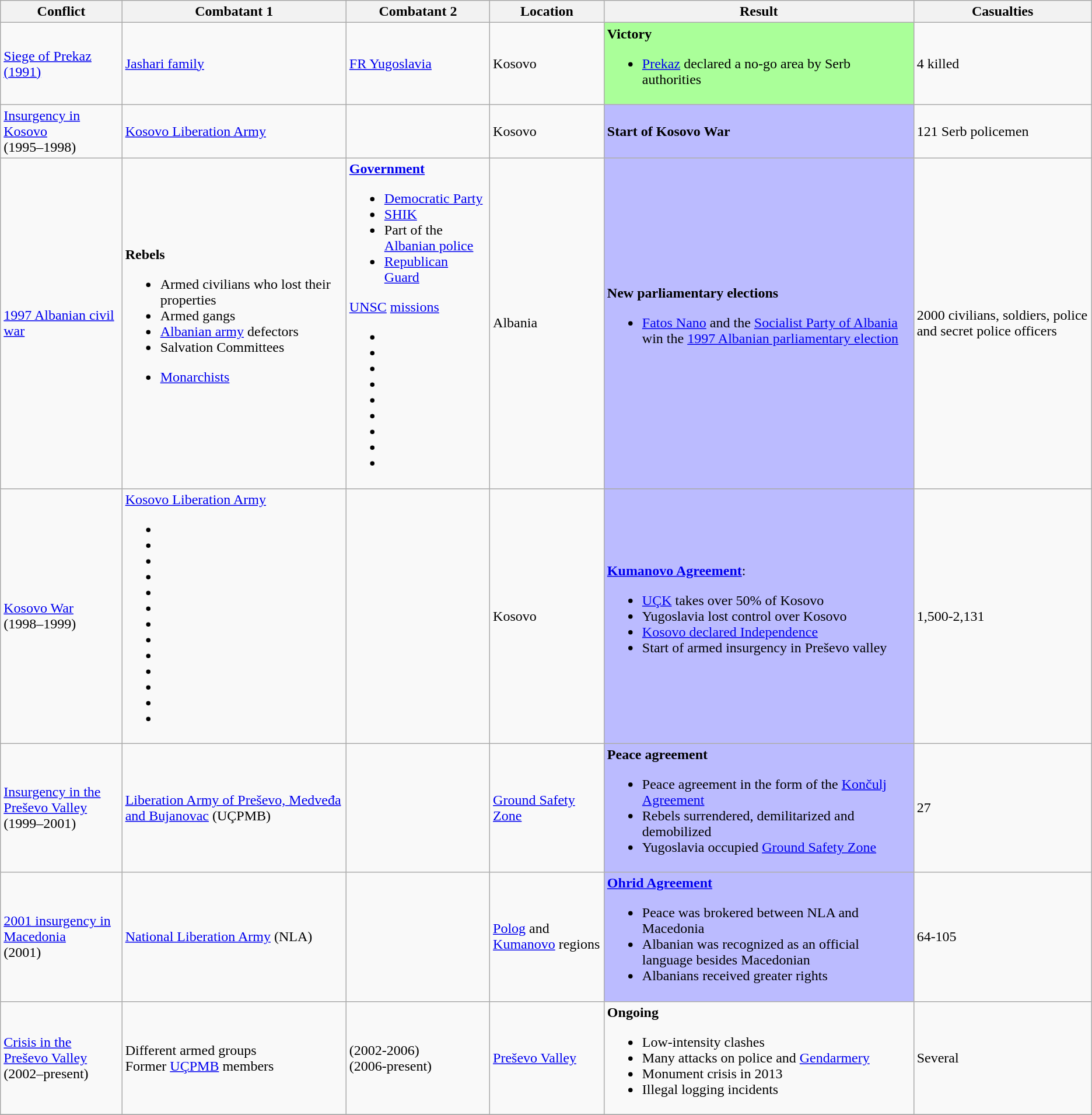<table class="wikitable">
<tr>
<th>Conflict</th>
<th>Combatant 1</th>
<th>Combatant 2</th>
<th>Location</th>
<th>Result</th>
<th>Casualties</th>
</tr>
<tr>
<td><a href='#'>Siege of Prekaz (1991)</a></td>
<td><a href='#'>Jashari family</a></td>
<td> <a href='#'>FR Yugoslavia</a></td>
<td>Kosovo</td>
<td style="background:#AF9"><strong>Victory</strong><br><ul><li><a href='#'>Prekaz</a> declared a no-go area by Serb authorities</li></ul></td>
<td>4 killed</td>
</tr>
<tr>
<td><a href='#'>Insurgency in Kosovo</a><br>(1995–1998)</td>
<td> <a href='#'>Kosovo Liberation Army</a></td>
<td></td>
<td>Kosovo</td>
<td style="background:#BBF"><strong>Start of Kosovo War</strong></td>
<td>121 Serb policemen</td>
</tr>
<tr>
<td><a href='#'>1997 Albanian civil war</a></td>
<td> <strong>Rebels</strong><br><ul><li>Armed civilians who lost their properties</li><li>Armed gangs</li><li><a href='#'>Albanian army</a> defectors</li><li>Salvation Committees</li></ul><ul><li><a href='#'>Monarchists</a></li></ul></td>
<td> <strong><a href='#'>Government</a></strong><br><ul><li><a href='#'>Democratic Party</a></li><li><a href='#'>SHIK</a></li><li>Part of the <a href='#'>Albanian police</a></li><li><a href='#'>Republican Guard</a></li></ul> <a href='#'>UNSC</a> <a href='#'>missions</a><ul><li></li><li></li><li></li><li></li><li></li><li></li><li></li><li></li><li></li></ul></td>
<td>Albania</td>
<td style="background:#BBF"><strong>New parliamentary elections</strong><br><ul><li><a href='#'>Fatos Nano</a> and the <a href='#'>Socialist Party of Albania</a> win the <a href='#'>1997 Albanian parliamentary election</a></li></ul></td>
<td>2000 civilians, soldiers, police and secret police officers</td>
</tr>
<tr>
<td><a href='#'>Kosovo War</a><br>(1998–1999)</td>
<td> <a href='#'>Kosovo Liberation Army</a><br><ul><li></li><li></li><li></li><li></li><li></li><li></li><li></li><li></li><li></li><li></li><li></li><li></li><li></li></ul></td>
<td></td>
<td>Kosovo</td>
<td style="background:#BBF"><strong><a href='#'>Kumanovo Agreement</a></strong>:<br><ul><li><a href='#'>UÇK</a> takes over 50% of Kosovo</li><li>Yugoslavia lost control over Kosovo</li><li><a href='#'>Kosovo declared Independence</a></li><li>Start of armed insurgency in Preševo valley</li></ul></td>
<td>1,500-2,131</td>
</tr>
<tr>
<td><a href='#'>Insurgency in the Preševo Valley</a><br>(1999–2001)</td>
<td> <a href='#'>Liberation Army of Preševo, Medveđa and Bujanovac</a> (UÇPMB)</td>
<td></td>
<td><a href='#'>Ground Safety Zone</a></td>
<td style="background:#BBF"><strong>Peace agreement</strong><br><ul><li>Peace agreement in the form of the <a href='#'>Končulj Agreement</a></li><li>Rebels surrendered, demilitarized and demobilized</li><li>Yugoslavia occupied <a href='#'>Ground Safety Zone</a></li></ul></td>
<td>27</td>
</tr>
<tr>
<td><a href='#'>2001 insurgency in Macedonia</a><br>(2001)</td>
<td> <a href='#'>National Liberation Army</a> (NLA)</td>
<td></td>
<td><a href='#'>Polog</a> and <a href='#'>Kumanovo</a> regions</td>
<td style="background:#BBF"><strong><a href='#'>Ohrid Agreement</a></strong><br><ul><li>Peace was brokered between NLA and Macedonia</li><li>Albanian was recognized as an official language besides Macedonian</li><li>Albanians received greater rights</li></ul></td>
<td>64-105</td>
</tr>
<tr>
<td><a href='#'>Crisis in the Preševo Valley</a><br>(2002–present)</td>
<td>Different armed groups<br>Former <a href='#'>UÇPMB</a> members</td>
<td> (2002-2006)<br> (2006-present)</td>
<td><a href='#'>Preševo Valley</a></td>
<td><strong>Ongoing</strong><br><ul><li>Low-intensity clashes</li><li>Many attacks on police and <a href='#'>Gendarmery</a></li><li>Monument crisis in 2013</li><li>Illegal logging incidents</li></ul></td>
<td>Several</td>
</tr>
<tr>
</tr>
</table>
